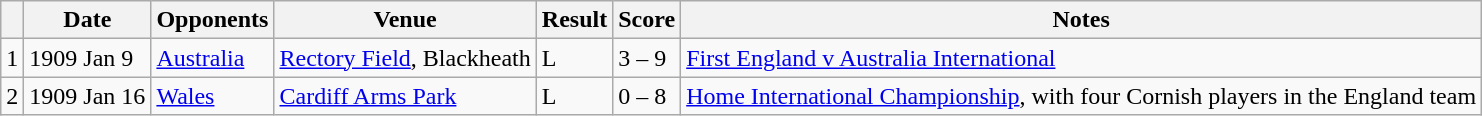<table class="wikitable" align="”centre"" border:95%;">
<tr>
<th></th>
<th>Date</th>
<th>Opponents</th>
<th>Venue</th>
<th>Result</th>
<th>Score</th>
<th>Notes</th>
</tr>
<tr>
<td>1</td>
<td>1909 Jan 9</td>
<td><a href='#'>Australia</a></td>
<td><a href='#'>Rectory Field</a>, Blackheath</td>
<td>L</td>
<td>3 – 9</td>
<td><a href='#'>First England v Australia International</a></td>
</tr>
<tr>
<td>2</td>
<td>1909 Jan 16</td>
<td><a href='#'>Wales</a></td>
<td><a href='#'>Cardiff Arms Park</a></td>
<td>L</td>
<td>0 – 8</td>
<td><a href='#'>Home International Championship</a>, with four Cornish players in the England team</td>
</tr>
</table>
